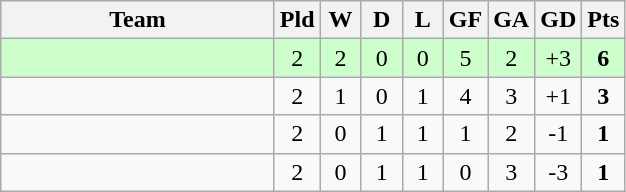<table class="wikitable" style="text-align: center;">
<tr>
<th width=175>Team</th>
<th width=20 abbr="Played">Pld</th>
<th width=20 abbr="Won">W</th>
<th width=20 abbr="Drawn">D</th>
<th width=20 abbr="Lost">L</th>
<th width=20 abbr="Goals for">GF</th>
<th width=20 abbr="Goals against">GA</th>
<th width=20 abbr="Goal difference">GD</th>
<th width=20 abbr="Points">Pts</th>
</tr>
<tr bgcolor=#ccffcc>
<td align=left></td>
<td>2</td>
<td>2</td>
<td>0</td>
<td>0</td>
<td>5</td>
<td>2</td>
<td>+3</td>
<td><strong>6</strong></td>
</tr>
<tr>
<td align=left></td>
<td>2</td>
<td>1</td>
<td>0</td>
<td>1</td>
<td>4</td>
<td>3</td>
<td>+1</td>
<td><strong>3</strong></td>
</tr>
<tr>
<td align=left></td>
<td>2</td>
<td>0</td>
<td>1</td>
<td>1</td>
<td>1</td>
<td>2</td>
<td>-1</td>
<td><strong>1</strong></td>
</tr>
<tr>
<td align=left></td>
<td>2</td>
<td>0</td>
<td>1</td>
<td>1</td>
<td>0</td>
<td>3</td>
<td>-3</td>
<td><strong>1</strong></td>
</tr>
</table>
